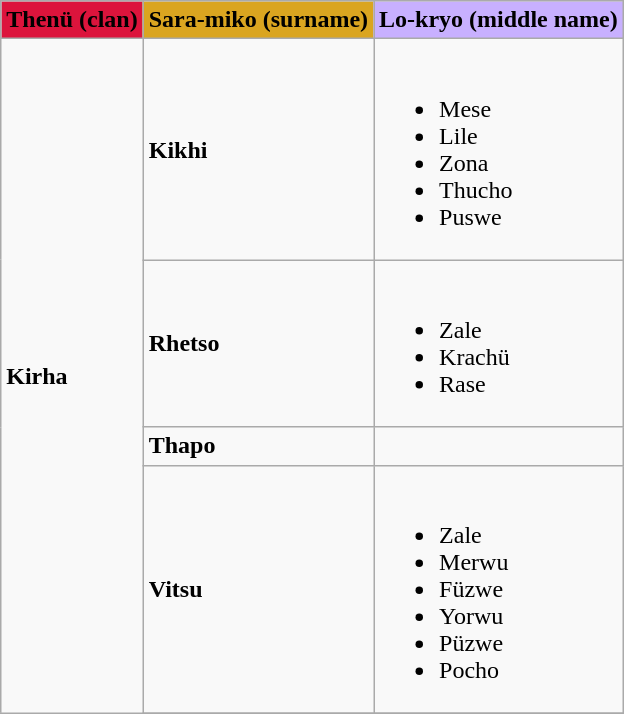<table class="wikitable sortable">
<tr>
<th style="background-color:crimson"><strong>Thenü (clan)</strong></th>
<th style="background-color:#DAA520"><strong>Sara-miko</strong> (surname)</th>
<th style="background-color:#c8b0ff"><strong>Lo-kryo</strong> (middle name)</th>
</tr>
<tr>
<td rowspan=5><strong>Kirha</strong></td>
<td><strong>Kikhi</strong></td>
<td><br><ul><li>Mese</li><li>Lile</li><li>Zona</li><li>Thucho</li><li>Puswe</li></ul></td>
</tr>
<tr>
<td><strong>Rhetso</strong></td>
<td><br><ul><li>Zale</li><li>Krachü</li><li>Rase</li></ul></td>
</tr>
<tr>
<td><strong>Thapo</strong></td>
<td></td>
</tr>
<tr>
<td><strong>Vitsu</strong></td>
<td><br><ul><li>Zale</li><li>Merwu</li><li>Füzwe</li><li>Yorwu</li><li>Püzwe</li><li>Pocho</li></ul></td>
</tr>
<tr>
</tr>
</table>
